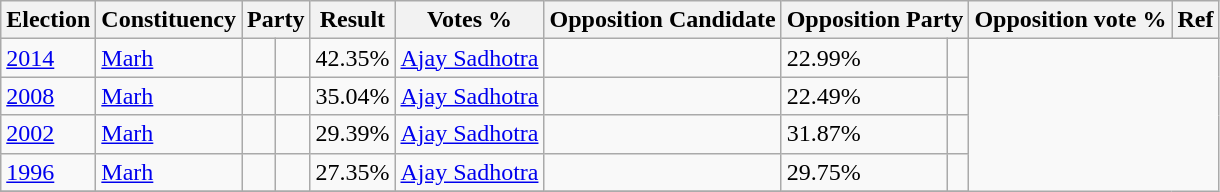<table class="wikitable sortable">
<tr>
<th>Election</th>
<th>Constituency</th>
<th colspan="2">Party</th>
<th>Result</th>
<th>Votes %</th>
<th>Opposition Candidate</th>
<th colspan="2">Opposition Party</th>
<th>Opposition vote %</th>
<th>Ref</th>
</tr>
<tr>
<td><a href='#'>2014</a></td>
<td><a href='#'>Marh</a></td>
<td></td>
<td></td>
<td>42.35%</td>
<td><a href='#'>Ajay Sadhotra</a></td>
<td></td>
<td>22.99%</td>
<td></td>
</tr>
<tr>
<td><a href='#'>2008</a></td>
<td><a href='#'>Marh</a></td>
<td></td>
<td></td>
<td>35.04%</td>
<td><a href='#'>Ajay Sadhotra</a></td>
<td></td>
<td>22.49%</td>
<td></td>
</tr>
<tr>
<td><a href='#'>2002</a></td>
<td><a href='#'>Marh</a></td>
<td></td>
<td></td>
<td>29.39%</td>
<td><a href='#'>Ajay Sadhotra</a></td>
<td></td>
<td>31.87%</td>
<td></td>
</tr>
<tr>
<td><a href='#'>1996</a></td>
<td><a href='#'>Marh</a></td>
<td></td>
<td></td>
<td>27.35%</td>
<td><a href='#'>Ajay Sadhotra</a></td>
<td></td>
<td>29.75%</td>
<td></td>
</tr>
<tr>
</tr>
</table>
